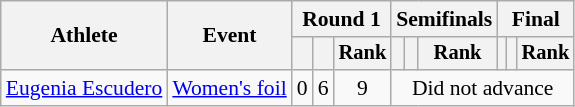<table class="wikitable" style="font-size:90%">
<tr>
<th rowspan=2>Athlete</th>
<th rowspan=2>Event</th>
<th colspan=3>Round 1</th>
<th colspan=3>Semifinals</th>
<th colspan=3>Final</th>
</tr>
<tr style="font-size:95%">
<th></th>
<th></th>
<th>Rank</th>
<th></th>
<th></th>
<th>Rank</th>
<th></th>
<th></th>
<th>Rank</th>
</tr>
<tr align=center>
<td align=left><a href='#'>Eugenia Escudero</a></td>
<td align=left><a href='#'>Women's foil</a></td>
<td>0</td>
<td>6</td>
<td>9</td>
<td colspan=6>Did not advance</td>
</tr>
</table>
